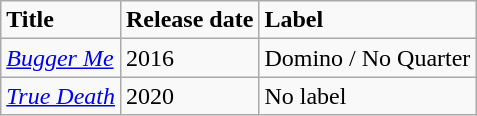<table class="wikitable">
<tr>
<td><strong>Title</strong></td>
<td><strong>Release date</strong></td>
<td><strong>Label</strong></td>
</tr>
<tr>
<td><em><a href='#'>Bugger Me</a></em></td>
<td>2016</td>
<td>Domino / No Quarter</td>
</tr>
<tr>
<td><em><a href='#'>True Death</a></em></td>
<td>2020</td>
<td>No label</td>
</tr>
</table>
